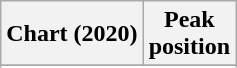<table class="wikitable plainrowheaders" style="text-align:center">
<tr>
<th scope="col">Chart (2020)</th>
<th scope="col">Peak<br>position</th>
</tr>
<tr>
</tr>
<tr>
</tr>
<tr>
</tr>
</table>
